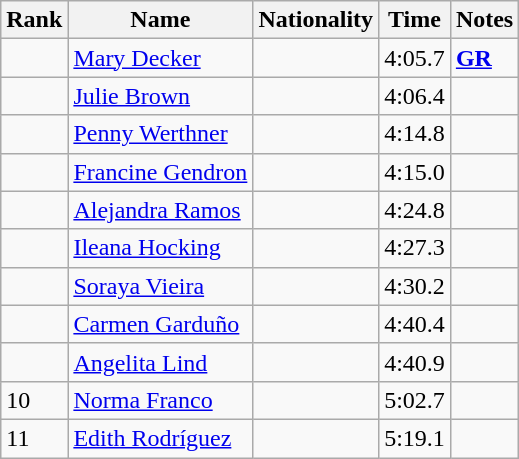<table class="wikitable sortable">
<tr>
<th>Rank</th>
<th>Name</th>
<th>Nationality</th>
<th>Time</th>
<th>Notes</th>
</tr>
<tr>
<td></td>
<td><a href='#'>Mary Decker</a></td>
<td></td>
<td>4:05.7</td>
<td><strong><a href='#'>GR</a></strong></td>
</tr>
<tr>
<td></td>
<td><a href='#'>Julie Brown</a></td>
<td></td>
<td>4:06.4</td>
<td></td>
</tr>
<tr>
<td></td>
<td><a href='#'>Penny Werthner</a></td>
<td></td>
<td>4:14.8</td>
<td></td>
</tr>
<tr>
<td></td>
<td><a href='#'>Francine Gendron</a></td>
<td></td>
<td>4:15.0</td>
<td></td>
</tr>
<tr>
<td></td>
<td><a href='#'>Alejandra Ramos</a></td>
<td></td>
<td>4:24.8</td>
<td></td>
</tr>
<tr>
<td></td>
<td><a href='#'>Ileana Hocking</a></td>
<td></td>
<td>4:27.3</td>
<td></td>
</tr>
<tr>
<td></td>
<td><a href='#'>Soraya Vieira</a></td>
<td></td>
<td>4:30.2</td>
<td></td>
</tr>
<tr>
<td></td>
<td><a href='#'>Carmen Garduño</a></td>
<td></td>
<td>4:40.4</td>
<td></td>
</tr>
<tr>
<td></td>
<td><a href='#'>Angelita Lind</a></td>
<td></td>
<td>4:40.9</td>
<td></td>
</tr>
<tr>
<td>10</td>
<td><a href='#'>Norma Franco</a></td>
<td></td>
<td>5:02.7</td>
<td></td>
</tr>
<tr>
<td>11</td>
<td><a href='#'>Edith Rodríguez</a></td>
<td></td>
<td>5:19.1</td>
<td></td>
</tr>
</table>
